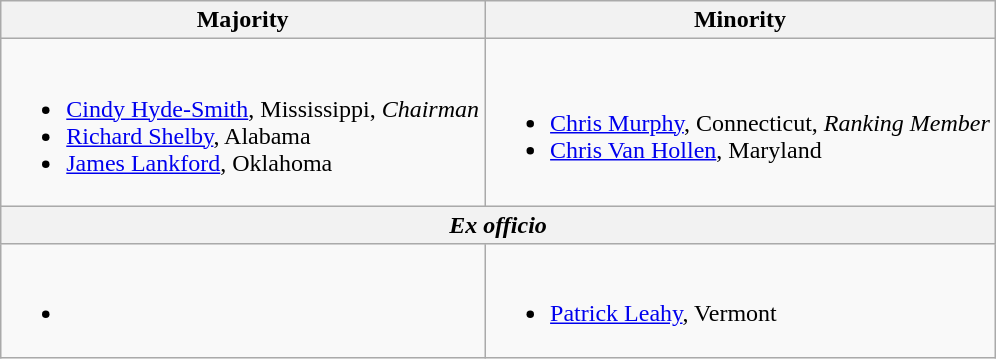<table class=wikitable>
<tr>
<th>Majority</th>
<th>Minority</th>
</tr>
<tr>
<td><br><ul><li><a href='#'>Cindy Hyde-Smith</a>, Mississippi, <em>Chairman</em></li><li><a href='#'>Richard Shelby</a>, Alabama</li><li><a href='#'>James Lankford</a>, Oklahoma</li></ul></td>
<td><br><ul><li><a href='#'>Chris Murphy</a>, Connecticut, <em>Ranking Member</em></li><li><a href='#'>Chris Van Hollen</a>, Maryland</li></ul></td>
</tr>
<tr>
<th colspan=2 align=center><em>Ex officio</em></th>
</tr>
<tr>
<td><br><ul><li></li></ul></td>
<td><br><ul><li><a href='#'>Patrick Leahy</a>, Vermont</li></ul></td>
</tr>
</table>
